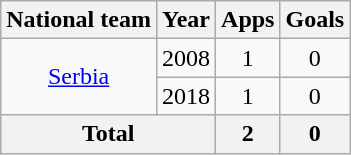<table class="wikitable" style="text-align:center">
<tr>
<th>National team</th>
<th>Year</th>
<th>Apps</th>
<th>Goals</th>
</tr>
<tr>
<td rowspan="2"><a href='#'>Serbia</a></td>
<td>2008</td>
<td>1</td>
<td>0</td>
</tr>
<tr>
<td>2018</td>
<td>1</td>
<td>0</td>
</tr>
<tr>
<th colspan="2">Total</th>
<th>2</th>
<th>0</th>
</tr>
</table>
